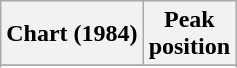<table class="wikitable plainrowheaders" style="text-align:center">
<tr>
<th scope="col">Chart (1984)</th>
<th scope="col">Peak<br> position</th>
</tr>
<tr>
</tr>
<tr>
</tr>
</table>
